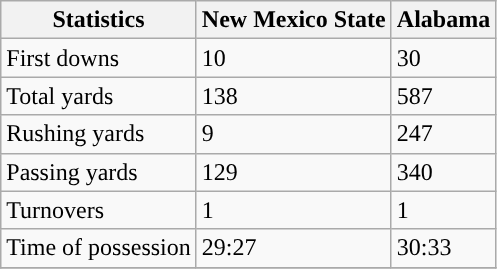<table class="wikitable">
<tr>
<th>Statistics</th>
<th>New Mexico State</th>
<th>Alabama</th>
</tr>
<tr>
<td>First downs</td>
<td>10</td>
<td>30</td>
</tr>
<tr>
<td>Total yards</td>
<td>138</td>
<td>587</td>
</tr>
<tr>
<td>Rushing yards</td>
<td>9</td>
<td>247</td>
</tr>
<tr>
<td>Passing yards</td>
<td>129</td>
<td>340</td>
</tr>
<tr>
<td>Turnovers</td>
<td>1</td>
<td>1</td>
</tr>
<tr>
<td>Time of possession</td>
<td>29:27</td>
<td>30:33</td>
</tr>
<tr>
</tr>
</table>
